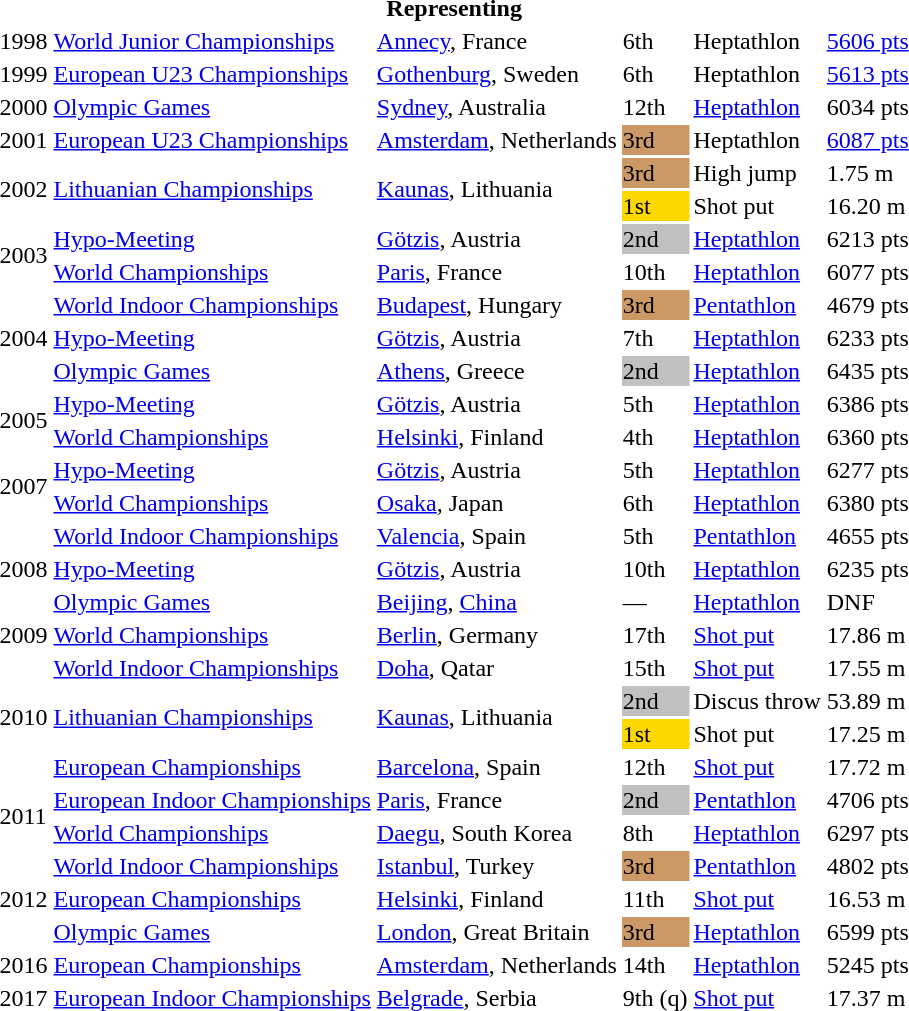<table>
<tr>
<th colspan="6">Representing </th>
</tr>
<tr>
<td>1998</td>
<td><a href='#'>World Junior Championships</a></td>
<td><a href='#'>Annecy</a>, France</td>
<td>6th</td>
<td>Heptathlon</td>
<td><a href='#'>5606 pts</a></td>
</tr>
<tr>
<td>1999</td>
<td><a href='#'>European U23 Championships</a></td>
<td><a href='#'>Gothenburg</a>, Sweden</td>
<td>6th</td>
<td>Heptathlon</td>
<td><a href='#'>5613 pts</a></td>
</tr>
<tr>
<td>2000</td>
<td><a href='#'>Olympic Games</a></td>
<td><a href='#'>Sydney</a>, Australia</td>
<td>12th</td>
<td><a href='#'>Heptathlon</a></td>
<td>6034 pts</td>
</tr>
<tr>
<td>2001</td>
<td><a href='#'>European U23 Championships</a></td>
<td><a href='#'>Amsterdam</a>, Netherlands</td>
<td bgcolor="cc9966">3rd</td>
<td>Heptathlon</td>
<td><a href='#'>6087 pts</a></td>
</tr>
<tr>
<td rowspan=2>2002</td>
<td rowspan=2><a href='#'>Lithuanian Championships</a></td>
<td rowspan=2><a href='#'>Kaunas</a>, Lithuania</td>
<td style="background:#c96;">3rd</td>
<td>High jump</td>
<td>1.75 m</td>
</tr>
<tr>
<td bgcolor=gold>1st</td>
<td>Shot put</td>
<td>16.20 m</td>
</tr>
<tr>
<td rowspan=2>2003</td>
<td><a href='#'>Hypo-Meeting</a></td>
<td><a href='#'>Götzis</a>, Austria</td>
<td style="background:silver;">2nd</td>
<td><a href='#'>Heptathlon</a></td>
<td>6213 pts</td>
</tr>
<tr>
<td><a href='#'>World Championships</a></td>
<td><a href='#'>Paris</a>, France</td>
<td>10th</td>
<td><a href='#'>Heptathlon</a></td>
<td>6077 pts</td>
</tr>
<tr>
<td rowspan=3>2004</td>
<td><a href='#'>World Indoor Championships</a></td>
<td><a href='#'>Budapest</a>, Hungary</td>
<td style="background:#c96;">3rd</td>
<td><a href='#'>Pentathlon</a></td>
<td>4679 pts</td>
</tr>
<tr>
<td><a href='#'>Hypo-Meeting</a></td>
<td><a href='#'>Götzis</a>, Austria</td>
<td>7th</td>
<td><a href='#'>Heptathlon</a></td>
<td>6233 pts</td>
</tr>
<tr>
<td><a href='#'>Olympic Games</a></td>
<td><a href='#'>Athens</a>, Greece</td>
<td style="background:silver;">2nd</td>
<td><a href='#'>Heptathlon</a></td>
<td>6435 pts</td>
</tr>
<tr>
<td rowspan=2>2005</td>
<td><a href='#'>Hypo-Meeting</a></td>
<td><a href='#'>Götzis</a>, Austria</td>
<td>5th</td>
<td><a href='#'>Heptathlon</a></td>
<td>6386 pts</td>
</tr>
<tr>
<td><a href='#'>World Championships</a></td>
<td><a href='#'>Helsinki</a>, Finland</td>
<td>4th</td>
<td><a href='#'>Heptathlon</a></td>
<td>6360 pts</td>
</tr>
<tr>
<td rowspan=2>2007</td>
<td><a href='#'>Hypo-Meeting</a></td>
<td><a href='#'>Götzis</a>, Austria</td>
<td>5th</td>
<td><a href='#'>Heptathlon</a></td>
<td>6277 pts</td>
</tr>
<tr>
<td><a href='#'>World Championships</a></td>
<td><a href='#'>Osaka</a>, Japan</td>
<td>6th</td>
<td><a href='#'>Heptathlon</a></td>
<td>6380 pts</td>
</tr>
<tr>
<td rowspan=3>2008</td>
<td><a href='#'>World Indoor Championships</a></td>
<td><a href='#'>Valencia</a>, Spain</td>
<td>5th</td>
<td><a href='#'>Pentathlon</a></td>
<td>4655 pts</td>
</tr>
<tr>
<td><a href='#'>Hypo-Meeting</a></td>
<td><a href='#'>Götzis</a>, Austria</td>
<td>10th</td>
<td><a href='#'>Heptathlon</a></td>
<td>6235 pts</td>
</tr>
<tr>
<td><a href='#'>Olympic Games</a></td>
<td><a href='#'>Beijing</a>, <a href='#'>China</a></td>
<td>—</td>
<td><a href='#'>Heptathlon</a></td>
<td>DNF</td>
</tr>
<tr>
<td>2009</td>
<td><a href='#'>World Championships</a></td>
<td><a href='#'>Berlin</a>, Germany</td>
<td>17th</td>
<td><a href='#'>Shot put</a></td>
<td>17.86 m</td>
</tr>
<tr>
<td rowspan=4>2010</td>
<td><a href='#'>World Indoor Championships</a></td>
<td><a href='#'>Doha</a>, Qatar</td>
<td>15th</td>
<td><a href='#'>Shot put</a></td>
<td>17.55 m</td>
</tr>
<tr>
<td rowspan=2><a href='#'>Lithuanian Championships</a></td>
<td rowspan=2><a href='#'>Kaunas</a>, Lithuania</td>
<td style="background:silver;">2nd</td>
<td>Discus throw</td>
<td>53.89 m</td>
</tr>
<tr>
<td style="background:gold;">1st</td>
<td>Shot put</td>
<td>17.25 m</td>
</tr>
<tr>
<td><a href='#'>European Championships</a></td>
<td><a href='#'>Barcelona</a>, Spain</td>
<td>12th</td>
<td><a href='#'>Shot put</a></td>
<td>17.72 m</td>
</tr>
<tr>
<td rowspan=2>2011</td>
<td><a href='#'>European Indoor Championships</a></td>
<td><a href='#'>Paris</a>, France</td>
<td style="background:silver;">2nd</td>
<td><a href='#'>Pentathlon</a></td>
<td>4706 pts</td>
</tr>
<tr>
<td><a href='#'>World Championships</a></td>
<td><a href='#'>Daegu</a>, South Korea</td>
<td>8th</td>
<td><a href='#'>Heptathlon</a></td>
<td>6297 pts</td>
</tr>
<tr>
<td rowspan=3>2012</td>
<td><a href='#'>World Indoor Championships</a></td>
<td><a href='#'>Istanbul</a>, Turkey</td>
<td style="background:#c96;">3rd</td>
<td><a href='#'>Pentathlon</a></td>
<td>4802 pts</td>
</tr>
<tr>
<td><a href='#'>European Championships</a></td>
<td><a href='#'>Helsinki</a>, Finland</td>
<td>11th</td>
<td><a href='#'>Shot put</a></td>
<td>16.53 m</td>
</tr>
<tr>
<td><a href='#'>Olympic Games</a></td>
<td><a href='#'>London</a>, Great Britain</td>
<td bgcolor=CC9966>3rd</td>
<td><a href='#'>Heptathlon</a></td>
<td>6599 pts</td>
</tr>
<tr>
<td>2016</td>
<td><a href='#'>European Championships</a></td>
<td><a href='#'>Amsterdam</a>, Netherlands</td>
<td>14th</td>
<td><a href='#'>Heptathlon</a></td>
<td>5245 pts</td>
</tr>
<tr>
<td>2017</td>
<td><a href='#'>European Indoor Championships</a></td>
<td><a href='#'>Belgrade</a>, Serbia</td>
<td>9th (q)</td>
<td><a href='#'>Shot put</a></td>
<td>17.37 m</td>
</tr>
</table>
